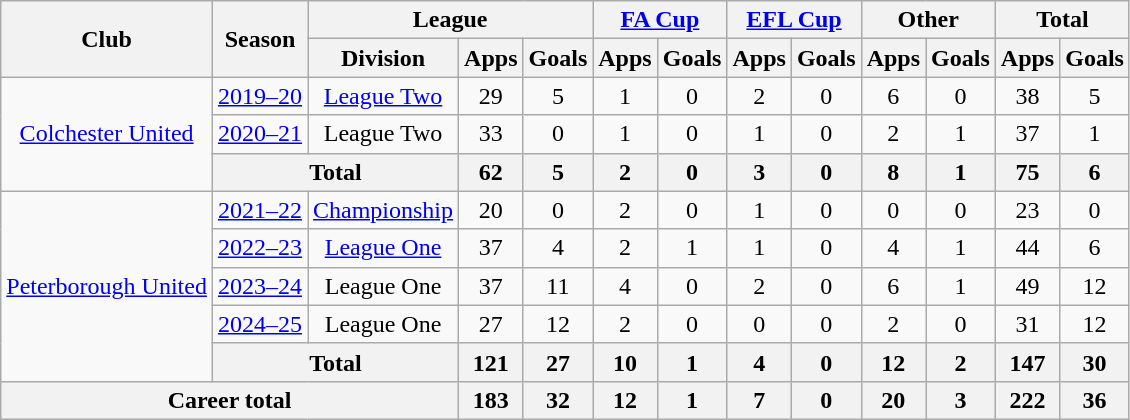<table class="wikitable" style="text-align: center">
<tr>
<th rowspan="2">Club</th>
<th rowspan="2">Season</th>
<th colspan="3">League</th>
<th colspan="2"><a href='#'>FA Cup</a></th>
<th colspan="2"><a href='#'>EFL Cup</a></th>
<th colspan="2">Other</th>
<th colspan="2">Total</th>
</tr>
<tr>
<th>Division</th>
<th>Apps</th>
<th>Goals</th>
<th>Apps</th>
<th>Goals</th>
<th>Apps</th>
<th>Goals</th>
<th>Apps</th>
<th>Goals</th>
<th>Apps</th>
<th>Goals</th>
</tr>
<tr>
<td rowspan=3><a href='#'>Colchester United</a></td>
<td><a href='#'>2019–20</a></td>
<td><a href='#'>League Two</a></td>
<td>29</td>
<td>5</td>
<td>1</td>
<td>0</td>
<td>2</td>
<td>0</td>
<td>6</td>
<td>0</td>
<td>38</td>
<td>5</td>
</tr>
<tr>
<td><a href='#'>2020–21</a></td>
<td>League Two</td>
<td>33</td>
<td>0</td>
<td>1</td>
<td>0</td>
<td>1</td>
<td>0</td>
<td>2</td>
<td>1</td>
<td>37</td>
<td>1</td>
</tr>
<tr>
<th colspan="2">Total</th>
<th>62</th>
<th>5</th>
<th>2</th>
<th>0</th>
<th>3</th>
<th>0</th>
<th>8</th>
<th>1</th>
<th>75</th>
<th>6</th>
</tr>
<tr>
<td rowspan="5"><a href='#'>Peterborough United</a></td>
<td><a href='#'>2021–22</a></td>
<td><a href='#'>Championship</a></td>
<td>20</td>
<td>0</td>
<td>2</td>
<td>0</td>
<td>1</td>
<td>0</td>
<td>0</td>
<td>0</td>
<td>23</td>
<td>0</td>
</tr>
<tr>
<td><a href='#'>2022–23</a></td>
<td><a href='#'>League One</a></td>
<td>37</td>
<td>4</td>
<td>2</td>
<td>1</td>
<td>1</td>
<td>0</td>
<td>4</td>
<td>1</td>
<td>44</td>
<td>6</td>
</tr>
<tr>
<td><a href='#'>2023–24</a></td>
<td>League One</td>
<td>37</td>
<td>11</td>
<td>4</td>
<td>0</td>
<td>2</td>
<td>0</td>
<td>6</td>
<td>1</td>
<td>49</td>
<td>12</td>
</tr>
<tr>
<td><a href='#'>2024–25</a></td>
<td>League One</td>
<td>27</td>
<td>12</td>
<td>2</td>
<td>0</td>
<td>0</td>
<td>0</td>
<td>2</td>
<td>0</td>
<td>31</td>
<td>12</td>
</tr>
<tr>
<th colspan="2">Total</th>
<th>121</th>
<th>27</th>
<th>10</th>
<th>1</th>
<th>4</th>
<th>0</th>
<th>12</th>
<th>2</th>
<th>147</th>
<th>30</th>
</tr>
<tr>
<th colspan="3">Career total</th>
<th>183</th>
<th>32</th>
<th>12</th>
<th>1</th>
<th>7</th>
<th>0</th>
<th>20</th>
<th>3</th>
<th>222</th>
<th>36</th>
</tr>
</table>
